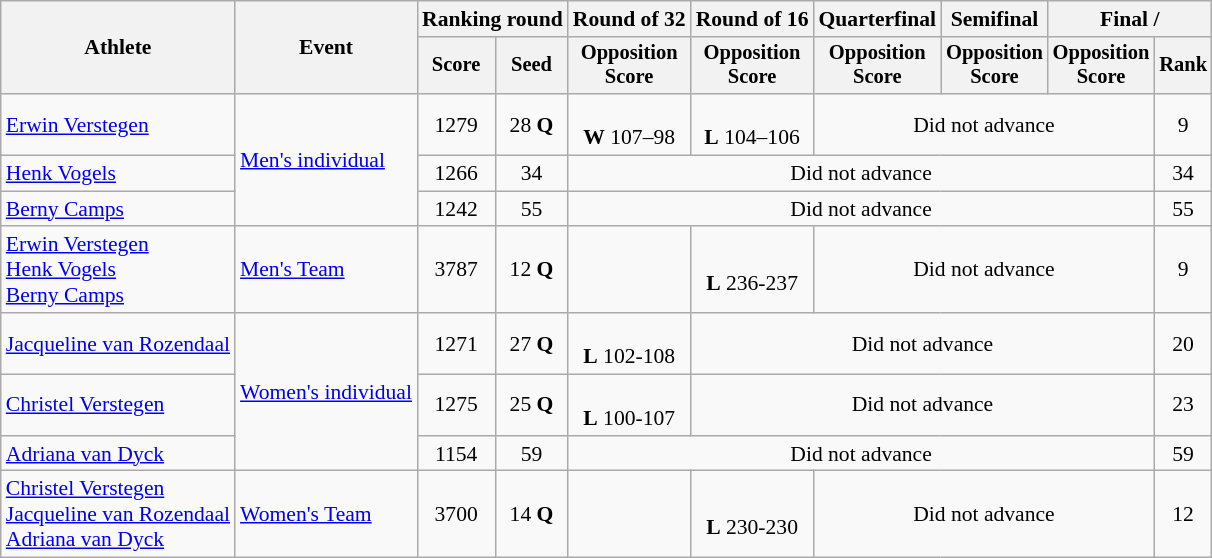<table class="wikitable" style="font-size:90%">
<tr>
<th rowspan=2>Athlete</th>
<th rowspan=2>Event</th>
<th colspan="2">Ranking round</th>
<th>Round of 32</th>
<th>Round of 16</th>
<th>Quarterfinal</th>
<th>Semifinal</th>
<th colspan="2">Final / </th>
</tr>
<tr style="font-size:95%">
<th>Score</th>
<th>Seed</th>
<th>Opposition<br>Score</th>
<th>Opposition<br>Score</th>
<th>Opposition<br>Score</th>
<th>Opposition<br>Score</th>
<th>Opposition<br>Score</th>
<th>Rank</th>
</tr>
<tr align=center>
<td align=left><a href='#'>Erwin Verstegen</a></td>
<td align=left rowspan=3><a href='#'>Men's individual</a></td>
<td>1279</td>
<td>28 <strong>Q</strong></td>
<td><br><strong>W</strong> 107–98</td>
<td><br><strong>L</strong> 104–106</td>
<td colspan=3>Did not advance</td>
<td>9</td>
</tr>
<tr align=center>
<td align=left><a href='#'>Henk Vogels</a></td>
<td>1266</td>
<td>34</td>
<td colspan=5>Did not advance</td>
<td>34</td>
</tr>
<tr align=center>
<td align=left><a href='#'>Berny Camps</a></td>
<td>1242</td>
<td>55</td>
<td colspan=5>Did not advance</td>
<td>55</td>
</tr>
<tr align=center>
<td align=left><a href='#'>Erwin Verstegen</a><br><a href='#'>Henk Vogels</a><br><a href='#'>Berny Camps</a></td>
<td align=left><a href='#'>Men's Team</a></td>
<td>3787</td>
<td>12 <strong>Q</strong></td>
<td></td>
<td><br><strong>L</strong> 236-237</td>
<td colspan=3>Did not advance</td>
<td>9</td>
</tr>
<tr align=center>
<td align=left><a href='#'>Jacqueline van Rozendaal</a></td>
<td align=left rowspan=3><a href='#'>Women's individual</a></td>
<td>1271</td>
<td>27  <strong>Q</strong></td>
<td><br><strong>L</strong> 102-108</td>
<td colspan=4>Did not advance</td>
<td>20</td>
</tr>
<tr align=center>
<td align=left><a href='#'>Christel Verstegen</a></td>
<td>1275</td>
<td>25  <strong>Q</strong></td>
<td><br><strong>L</strong> 100-107</td>
<td colspan=4>Did not advance</td>
<td>23</td>
</tr>
<tr align=center>
<td align=left><a href='#'>Adriana van Dyck</a></td>
<td>1154</td>
<td>59</td>
<td colspan=5>Did not advance</td>
<td>59</td>
</tr>
<tr align=center>
<td align=left><a href='#'>Christel Verstegen</a><br><a href='#'>Jacqueline van Rozendaal</a><br><a href='#'>Adriana van Dyck</a></td>
<td align=left><a href='#'>Women's Team</a></td>
<td>3700</td>
<td>14  <strong>Q</strong></td>
<td></td>
<td><br><strong>L</strong> 230-230</td>
<td colspan=3>Did not advance</td>
<td>12</td>
</tr>
</table>
